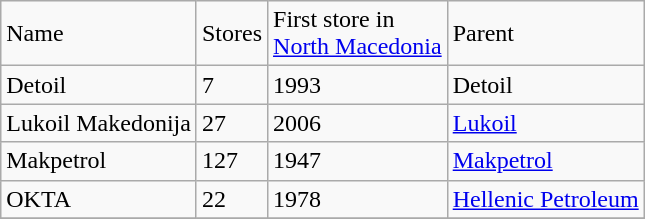<table class="wikitable sortable">
<tr>
<td>Name</td>
<td>Stores</td>
<td>First store in<br><a href='#'>North Macedonia</a></td>
<td>Parent</td>
</tr>
<tr>
<td>Detoil</td>
<td>7</td>
<td>1993</td>
<td>Detoil</td>
</tr>
<tr>
<td>Lukoil Makedonija</td>
<td>27</td>
<td>2006</td>
<td><a href='#'>Lukoil</a></td>
</tr>
<tr>
<td>Makpetrol</td>
<td>127</td>
<td>1947</td>
<td><a href='#'>Makpetrol</a></td>
</tr>
<tr>
<td>OKTA</td>
<td>22</td>
<td>1978</td>
<td><a href='#'>Hellenic Petroleum</a></td>
</tr>
<tr>
</tr>
</table>
